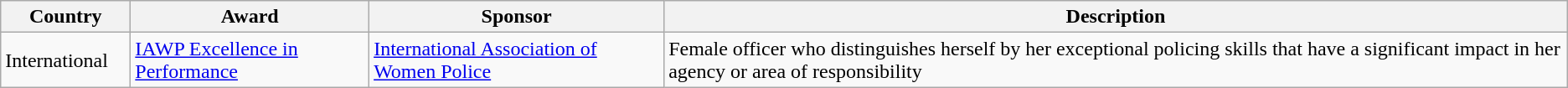<table class="wikitable sortable">
<tr>
<th style="width:6em;">Country</th>
<th>Award</th>
<th>Sponsor</th>
<th>Description</th>
</tr>
<tr>
<td>International</td>
<td><a href='#'>IAWP Excellence in Performance</a></td>
<td><a href='#'>International Association of Women Police</a></td>
<td>Female officer who distinguishes herself by her exceptional policing skills that have a significant impact in her agency or area of responsibility</td>
</tr>
</table>
